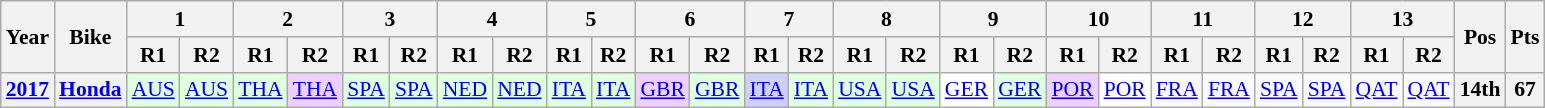<table class="wikitable" style="text-align:center; font-size:90%">
<tr>
<th valign="middle" rowspan=2>Year</th>
<th valign="middle" rowspan=2>Bike</th>
<th colspan=2>1</th>
<th colspan=2>2</th>
<th colspan=2>3</th>
<th colspan=2>4</th>
<th colspan=2>5</th>
<th colspan=2>6</th>
<th colspan=2>7</th>
<th colspan=2>8</th>
<th colspan=2>9</th>
<th colspan=2>10</th>
<th colspan=2>11</th>
<th colspan=2>12</th>
<th colspan=2>13</th>
<th rowspan=2>Pos</th>
<th rowspan=2>Pts</th>
</tr>
<tr>
<th>R1</th>
<th>R2</th>
<th>R1</th>
<th>R2</th>
<th>R1</th>
<th>R2</th>
<th>R1</th>
<th>R2</th>
<th>R1</th>
<th>R2</th>
<th>R1</th>
<th>R2</th>
<th>R1</th>
<th>R2</th>
<th>R1</th>
<th>R2</th>
<th>R1</th>
<th>R2</th>
<th>R1</th>
<th>R2</th>
<th>R1</th>
<th>R2</th>
<th>R1</th>
<th>R2</th>
<th>R1</th>
<th>R2</th>
</tr>
<tr>
<th><a href='#'>2017</a></th>
<th><a href='#'>Honda</a></th>
<td style="background:#DFFFDF;"><a href='#'>AUS</a><br></td>
<td style="background:#DFFFDF;"><a href='#'>AUS</a><br></td>
<td style="background:#DFFFDF;"><a href='#'>THA</a><br></td>
<td style="background:#EFCFFF;"><a href='#'>THA</a><br></td>
<td style="background:#DFFFDF;"><a href='#'>SPA</a><br></td>
<td style="background:#DFFFDF;"><a href='#'>SPA</a><br></td>
<td style="background:#DFFFDF;"><a href='#'>NED</a><br></td>
<td style="background:#DFFFDF;"><a href='#'>NED</a><br></td>
<td style="background:#DFFFDF;"><a href='#'>ITA</a><br></td>
<td style="background:#DFFFDF;"><a href='#'>ITA</a><br></td>
<td style="background:#EFCFFF;"><a href='#'>GBR</a><br></td>
<td style="background:#DFFFDF;"><a href='#'>GBR</a><br></td>
<td style="background:#CFCFFF;"><a href='#'>ITA</a><br></td>
<td style="background:#DFFFDF;"><a href='#'>ITA</a><br></td>
<td style="background:#DFFFDF;"><a href='#'>USA</a><br></td>
<td style="background:#DFFFDF;"><a href='#'>USA</a><br></td>
<td style="background:#FFFFFF;"><a href='#'>GER</a><br></td>
<td style="background:#DFFFDF;"><a href='#'>GER</a><br></td>
<td style="background:#EFCFFF;"><a href='#'>POR</a><br></td>
<td style="background:#FFFFFF;"><a href='#'>POR</a><br></td>
<td><a href='#'>FRA</a></td>
<td><a href='#'>FRA</a></td>
<td><a href='#'>SPA</a></td>
<td><a href='#'>SPA</a></td>
<td><a href='#'>QAT</a></td>
<td><a href='#'>QAT</a></td>
<th>14th</th>
<th>67</th>
</tr>
</table>
